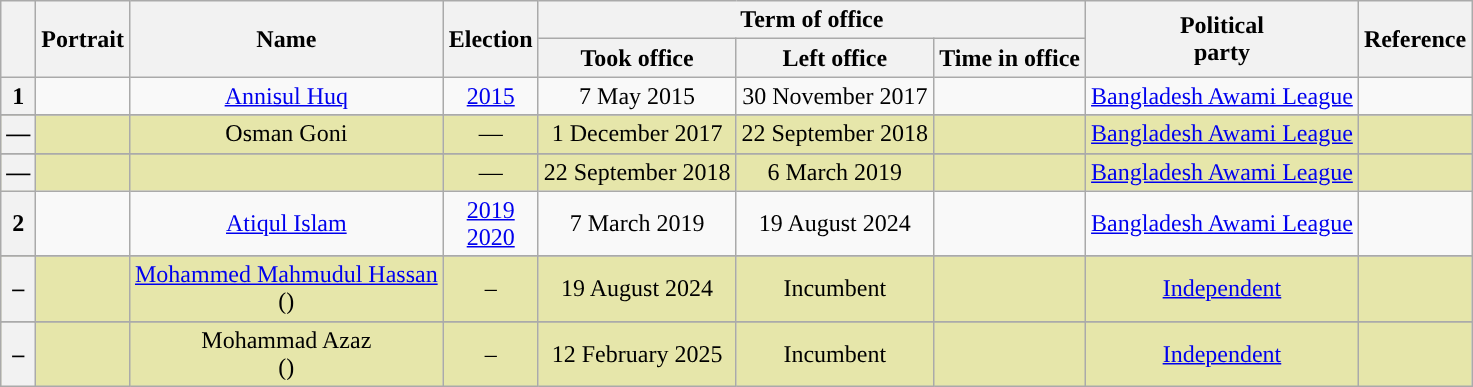<table class="wikitable" style="text-align:center">
<tr>
<th rowspan="2"></th>
<th rowspan="2">Portrait</th>
<th rowspan="2">Name<br></th>
<th rowspan="2">Election</th>
<th colspan="3"><strong>Term of office</strong></th>
<th rowspan="2"><strong>Political<br> party</strong></th>
<th rowspan="2"><strong>Reference</strong></th>
</tr>
<tr>
<th><strong>Took office</strong></th>
<th><strong>Left office</strong></th>
<th><strong>Time in office</strong></th>
</tr>
<tr>
<th style="background:">1</th>
<td align=center></td>
<td><a href='#'>Annisul Huq</a><br></td>
<td><a href='#'>2015</a></td>
<td align=center>7 May 2015</td>
<td align=center>30 November 2017</td>
<td></td>
<td><a href='#'>Bangladesh Awami League</a></td>
<td></td>
</tr>
<tr>
</tr>
<tr style="background:#e6e6aa;">
<th style="background:">—</th>
<td align=center></td>
<td>Osman Goni<br></td>
<td>—</td>
<td align=center>1 December 2017</td>
<td align=center>22 September 2018</td>
<td></td>
<td><a href='#'>Bangladesh Awami League</a></td>
<td></td>
</tr>
<tr>
</tr>
<tr style="background:#e6e6aa;">
<th style="background:">—</th>
<td align=center></td>
<td></td>
<td>—</td>
<td align=center>22 September 2018</td>
<td align=center>6 March 2019</td>
<td></td>
<td><a href='#'>Bangladesh Awami League</a></td>
<td></td>
</tr>
<tr>
<th style="background:">2</th>
<td align=center></td>
<td><a href='#'>Atiqul Islam</a></td>
<td><a href='#'>2019</a><br><a href='#'>2020</a></td>
<td align=center>7 March 2019</td>
<td align=center>19 August 2024</td>
<td></td>
<td><a href='#'>Bangladesh Awami League</a></td>
<td></td>
</tr>
<tr>
</tr>
<tr style="background:#e6e6aa;">
<th style="background:">–</th>
<td align=center></td>
<td><a href='#'>Mohammed Mahmudul Hassan</a><br>()</td>
<td>–</td>
<td align=center>19 August 2024</td>
<td align=center>Incumbent</td>
<td></td>
<td><a href='#'>Independent</a></td>
<td></td>
</tr>
<tr>
</tr>
<tr style="background:#e6e6aa;">
<th style="background:">–</th>
<td align=center></td>
<td>Mohammad Azaz <br>()</td>
<td>–</td>
<td align=center>12 February 2025</td>
<td align=center>Incumbent</td>
<td></td>
<td><a href='#'>Independent</a></td>
<td></td>
</tr>
</table>
